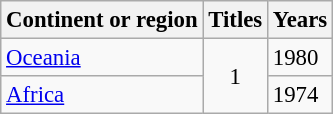<table class="wikitable" style="font-size: 95%;">
<tr>
<th>Continent or region</th>
<th>Titles</th>
<th>Years</th>
</tr>
<tr>
<td><a href='#'>Oceania</a></td>
<td rowspan="2" style="text-align:center;">1</td>
<td>1980</td>
</tr>
<tr>
<td><a href='#'>Africa</a></td>
<td>1974</td>
</tr>
</table>
